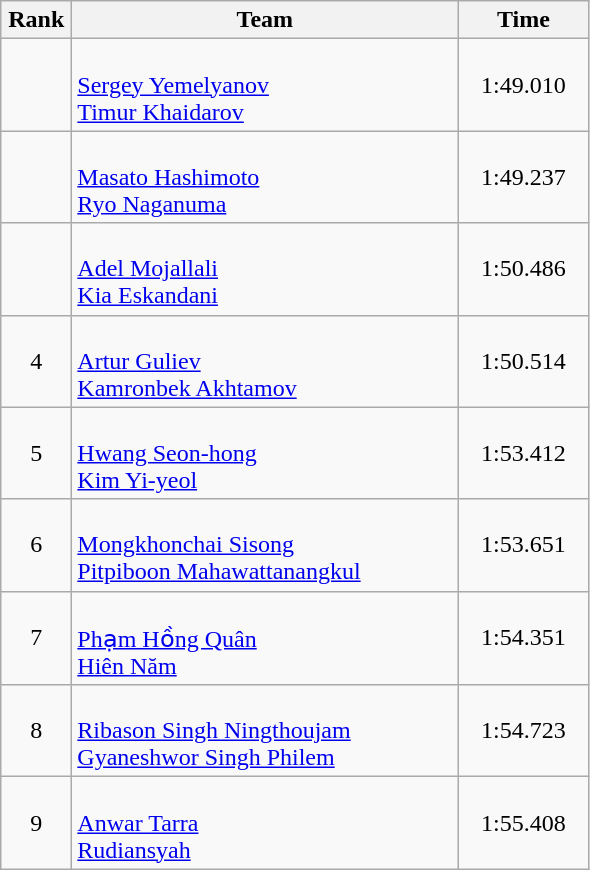<table class=wikitable style="text-align:center">
<tr>
<th width=40>Rank</th>
<th width=250>Team</th>
<th width=80>Time</th>
</tr>
<tr>
<td></td>
<td align=left><br><a href='#'>Sergey Yemelyanov</a><br><a href='#'>Timur Khaidarov</a></td>
<td>1:49.010</td>
</tr>
<tr>
<td></td>
<td align=left><br><a href='#'>Masato Hashimoto</a><br><a href='#'>Ryo Naganuma</a></td>
<td>1:49.237</td>
</tr>
<tr>
<td></td>
<td align=left><br><a href='#'>Adel Mojallali</a><br><a href='#'>Kia Eskandani</a></td>
<td>1:50.486</td>
</tr>
<tr>
<td>4</td>
<td align=left><br><a href='#'>Artur Guliev</a><br><a href='#'>Kamronbek Akhtamov</a></td>
<td>1:50.514</td>
</tr>
<tr>
<td>5</td>
<td align=left><br><a href='#'>Hwang Seon-hong</a><br><a href='#'>Kim Yi-yeol</a></td>
<td>1:53.412</td>
</tr>
<tr>
<td>6</td>
<td align=left><br><a href='#'>Mongkhonchai Sisong</a><br><a href='#'>Pitpiboon Mahawattanangkul</a></td>
<td>1:53.651</td>
</tr>
<tr>
<td>7</td>
<td align=left><br><a href='#'>Phạm Hồng Quân</a><br><a href='#'>Hiên Năm</a></td>
<td>1:54.351</td>
</tr>
<tr>
<td>8</td>
<td align=left><br><a href='#'>Ribason Singh Ningthoujam</a><br><a href='#'>Gyaneshwor Singh Philem</a></td>
<td>1:54.723</td>
</tr>
<tr>
<td>9</td>
<td align=left><br><a href='#'>Anwar Tarra</a><br><a href='#'>Rudiansyah</a></td>
<td>1:55.408</td>
</tr>
</table>
